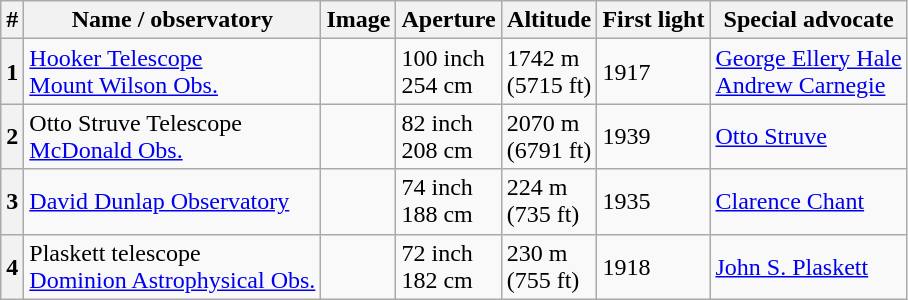<table class="wikitable">
<tr>
<th>#</th>
<th>Name / observatory</th>
<th>Image</th>
<th>Aperture</th>
<th>Altitude</th>
<th>First light</th>
<th>Special advocate</th>
</tr>
<tr>
<th>1</th>
<td><a href='#'>Hooker Telescope</a> <br> <a href='#'>Mount Wilson Obs.</a></td>
<td></td>
<td>100 inch <br> 254 cm</td>
<td>1742 m <br>(5715 ft)</td>
<td>1917</td>
<td><a href='#'>George Ellery Hale</a> <br> <a href='#'>Andrew Carnegie</a></td>
</tr>
<tr>
<th>2</th>
<td>Otto Struve Telescope <br> <a href='#'>McDonald Obs.</a></td>
<td></td>
<td>82 inch <br> 208 cm</td>
<td>2070 m <br> (6791 ft)</td>
<td>1939</td>
<td><a href='#'>Otto Struve</a></td>
</tr>
<tr>
<th>3</th>
<td><a href='#'>David Dunlap Observatory</a></td>
<td></td>
<td>74 inch <br> 188 cm</td>
<td>224 m <br>(735 ft)</td>
<td>1935</td>
<td><a href='#'>Clarence Chant</a></td>
</tr>
<tr>
<th>4</th>
<td>Plaskett telescope <br><a href='#'>Dominion Astrophysical Obs.</a></td>
<td></td>
<td>72 inch <br> 182 cm</td>
<td>230 m <br> (755 ft)</td>
<td>1918</td>
<td><a href='#'>John S. Plaskett</a></td>
</tr>
</table>
